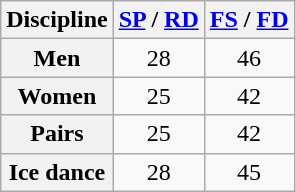<table class="wikitable unsortable" style="text-align:center;">
<tr>
<th scope="col">Discipline</th>
<th scope="col"><a href='#'>SP</a> / <a href='#'>RD</a></th>
<th scope="col"><a href='#'>FS</a> / <a href='#'>FD</a></th>
</tr>
<tr>
<th scope="row">Men</th>
<td>28</td>
<td>46</td>
</tr>
<tr>
<th scope="row">Women</th>
<td>25</td>
<td>42</td>
</tr>
<tr>
<th scope="row">Pairs</th>
<td>25</td>
<td>42</td>
</tr>
<tr>
<th scope="row">Ice dance</th>
<td>28</td>
<td>45</td>
</tr>
</table>
